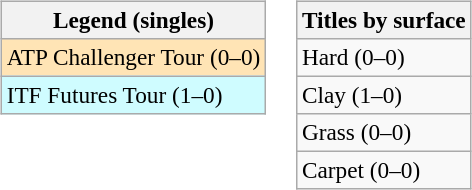<table>
<tr valign=top>
<td><br><table class=wikitable style=font-size:97%>
<tr>
<th>Legend (singles)</th>
</tr>
<tr bgcolor=moccasin>
<td>ATP Challenger Tour (0–0)</td>
</tr>
<tr bgcolor=#cffcff>
<td>ITF Futures Tour (1–0)</td>
</tr>
</table>
</td>
<td><br><table class=wikitable style=font-size:97%>
<tr>
<th>Titles by surface</th>
</tr>
<tr>
<td>Hard (0–0)</td>
</tr>
<tr>
<td>Clay (1–0)</td>
</tr>
<tr>
<td>Grass (0–0)</td>
</tr>
<tr>
<td>Carpet (0–0)</td>
</tr>
</table>
</td>
</tr>
</table>
